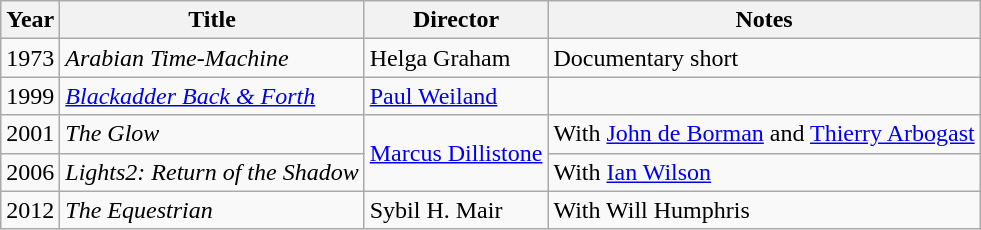<table class="wikitable">
<tr>
<th>Year</th>
<th>Title</th>
<th>Director</th>
<th>Notes</th>
</tr>
<tr>
<td>1973</td>
<td><em>Arabian Time-Machine</em></td>
<td>Helga Graham</td>
<td>Documentary short</td>
</tr>
<tr>
<td>1999</td>
<td><em><a href='#'>Blackadder Back & Forth</a></em></td>
<td><a href='#'>Paul Weiland</a></td>
<td></td>
</tr>
<tr>
<td>2001</td>
<td><em>The Glow</em></td>
<td rowspan=2><a href='#'>Marcus Dillistone</a></td>
<td>With <a href='#'>John de Borman</a> and <a href='#'>Thierry Arbogast</a></td>
</tr>
<tr>
<td>2006</td>
<td><em>Lights2: Return of the Shadow</em></td>
<td>With <a href='#'>Ian Wilson</a></td>
</tr>
<tr>
<td>2012</td>
<td><em>The Equestrian</em></td>
<td>Sybil H. Mair</td>
<td>With Will Humphris</td>
</tr>
</table>
